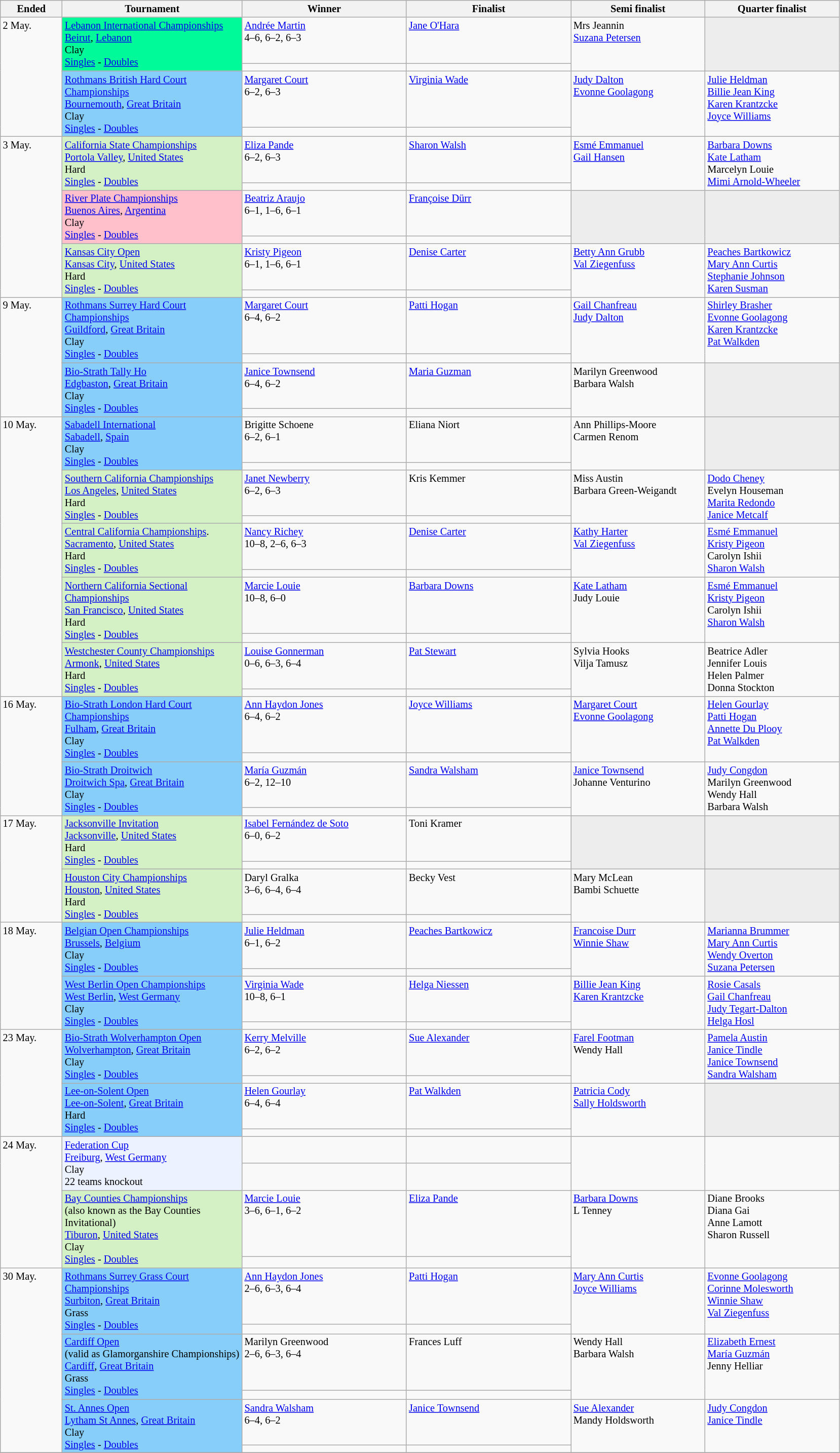<table class="wikitable" style="font-size:85%;">
<tr>
<th width="75">Ended</th>
<th width="230">Tournament</th>
<th width="210">Winner</th>
<th width="210">Finalist</th>
<th width="170">Semi finalist</th>
<th width="170">Quarter finalist</th>
</tr>
<tr valign=top>
<td rowspan=4>2 May.</td>
<td style="background:#00FA9A;" rowspan=2><a href='#'>Lebanon International Championships</a><br><a href='#'>Beirut</a>, <a href='#'>Lebanon</a><br>Clay<br><a href='#'>Singles</a> - <a href='#'>Doubles</a></td>
<td> <a href='#'>Andrée Martin</a> <br>4–6, 6–2, 6–3</td>
<td> <a href='#'>Jane O'Hara</a></td>
<td rowspan=2> Mrs Jeannin<br>  <a href='#'>Suzana Petersen</a></td>
<td style="background:#ededed;" rowspan=2></td>
</tr>
<tr valign=top>
<td></td>
<td></td>
</tr>
<tr valign=top>
<td style="background:#87CEFA;" rowspan=2><a href='#'>Rothmans British Hard Court Championships</a><br><a href='#'>Bournemouth</a>, <a href='#'>Great Britain</a><br>Clay<br><a href='#'>Singles</a> - <a href='#'>Doubles</a></td>
<td> <a href='#'>Margaret Court</a><br>6–2, 6–3</td>
<td> <a href='#'>Virginia Wade</a></td>
<td rowspan=2> <a href='#'>Judy Dalton</a><br> <a href='#'>Evonne Goolagong</a></td>
<td rowspan=2> <a href='#'>Julie Heldman</a><br> <a href='#'>Billie Jean King</a><br> <a href='#'>Karen Krantzcke</a><br> <a href='#'>Joyce Williams</a></td>
</tr>
<tr valign=top>
<td></td>
<td></td>
</tr>
<tr valign=top>
<td rowspan=6>3 May.</td>
<td style="background:#D4F1C5;" rowspan=2><a href='#'>California State Championships</a><br><a href='#'>Portola Valley</a>, <a href='#'>United States</a><br>Hard<br><a href='#'>Singles</a> - <a href='#'>Doubles</a></td>
<td> <a href='#'>Eliza Pande</a> <br>6–2, 6–3</td>
<td> <a href='#'>Sharon Walsh</a></td>
<td rowspan=2> <a href='#'>Esmé Emmanuel</a><br> <a href='#'>Gail Hansen</a></td>
<td rowspan=2> <a href='#'>Barbara Downs</a><br> <a href='#'>Kate Latham</a><br> Marcelyn Louie<br> <a href='#'>Mimi Arnold-Wheeler</a></td>
</tr>
<tr valign=top>
<td></td>
<td></td>
</tr>
<tr valign=top>
<td style="background:#FFC0CB;" rowspan=2><a href='#'>River Plate Championships</a><br><a href='#'>Buenos Aires</a>, <a href='#'>Argentina</a><br>Clay<br><a href='#'>Singles</a> - <a href='#'>Doubles</a></td>
<td> <a href='#'>Beatriz Araujo</a> <br>6–1, 1–6, 6–1</td>
<td> <a href='#'>Françoise Dürr</a></td>
<td style="background:#ededed;" rowspan=2></td>
<td style="background:#ededed;" rowspan=2></td>
</tr>
<tr valign=top>
<td></td>
<td></td>
</tr>
<tr valign=top>
<td style="background:#D4F1C5;" rowspan=2><a href='#'>Kansas City Open</a><br><a href='#'>Kansas City</a>, <a href='#'>United States</a><br>Hard<br><a href='#'>Singles</a> - <a href='#'>Doubles</a></td>
<td> <a href='#'>Kristy Pigeon</a> <br>6–1, 1–6, 6–1</td>
<td> <a href='#'>Denise Carter</a></td>
<td rowspan=2> <a href='#'>Betty Ann Grubb</a><br> <a href='#'>Val Ziegenfuss</a></td>
<td rowspan=2> <a href='#'>Peaches Bartkowicz</a><br> <a href='#'>Mary Ann Curtis</a><br> <a href='#'>Stephanie Johnson</a> <br> <a href='#'>Karen Susman</a></td>
</tr>
<tr valign=top>
<td></td>
<td></td>
</tr>
<tr valign=top>
<td rowspan=4>9 May.</td>
<td style="background:#87CEFA;" rowspan=2><a href='#'>Rothmans Surrey Hard Court Championships</a><br> <a href='#'>Guildford</a>, <a href='#'>Great Britain</a><br>Clay<br><a href='#'>Singles</a> - <a href='#'>Doubles</a></td>
<td> <a href='#'>Margaret Court</a><br>6–4, 6–2</td>
<td> <a href='#'>Patti Hogan</a></td>
<td rowspan=2> <a href='#'>Gail Chanfreau</a><br> <a href='#'>Judy Dalton</a></td>
<td rowspan=2> <a href='#'>Shirley Brasher</a><br> <a href='#'>Evonne Goolagong</a><br> <a href='#'>Karen Krantzcke</a><br> <a href='#'>Pat Walkden</a></td>
</tr>
<tr valign=top>
<td></td>
<td></td>
</tr>
<tr valign=top>
<td style="background:#87CEFA;" rowspan=2><a href='#'>Bio-Strath Tally Ho</a><br> <a href='#'>Edgbaston</a>, <a href='#'>Great Britain</a><br>Clay<br><a href='#'>Singles</a> - <a href='#'>Doubles</a></td>
<td> <a href='#'>Janice Townsend</a><br>6–4, 6–2</td>
<td> <a href='#'>Maria Guzman</a></td>
<td rowspan=2>  Marilyn Greenwood<br> Barbara Walsh</td>
<td style="background:#ededed;" rowspan=2></td>
</tr>
<tr valign=top>
<td></td>
<td></td>
</tr>
<tr valign=top>
<td rowspan=10>10 May.</td>
<td style="background:#87CEFA;" rowspan=2><a href='#'>Sabadell International</a><br><a href='#'>Sabadell</a>, <a href='#'>Spain</a><br>Clay<br><a href='#'>Singles</a> - <a href='#'>Doubles</a></td>
<td> Brigitte Schoene<br>6–2, 6–1</td>
<td> Eliana Niort</td>
<td rowspan=2> Ann Phillips-Moore<br> Carmen Renom</td>
<td style="background:#ededed;" rowspan=2></td>
</tr>
<tr valign=top>
<td></td>
<td></td>
</tr>
<tr valign=top>
<td style="background:#D4F1C5;" rowspan=2><a href='#'>Southern California Championships</a><br><a href='#'>Los Angeles</a>, <a href='#'>United States</a><br>Hard<br><a href='#'>Singles</a> - <a href='#'>Doubles</a></td>
<td> <a href='#'>Janet Newberry</a><br>6–2, 6–3</td>
<td> Kris Kemmer</td>
<td rowspan=2> Miss Austin<br> Barbara Green-Weigandt</td>
<td rowspan=2> <a href='#'>Dodo Cheney</a><br> Evelyn Houseman<br> <a href='#'>Marita Redondo</a><br> <a href='#'>Janice Metcalf</a></td>
</tr>
<tr valign=top>
<td></td>
<td></td>
</tr>
<tr valign=top>
<td style="background:#D4F1C5;" rowspan=2><a href='#'>Central California Championships</a>.<br><a href='#'>Sacramento</a>, <a href='#'>United States</a><br>Hard<br><a href='#'>Singles</a> - <a href='#'>Doubles</a></td>
<td> <a href='#'>Nancy Richey</a><br>10–8, 2–6, 6–3</td>
<td> <a href='#'>Denise Carter</a></td>
<td rowspan=2> <a href='#'>Kathy Harter</a><br> <a href='#'>Val Ziegenfuss</a></td>
<td rowspan=2> <a href='#'>Esmé Emmanuel</a><br> <a href='#'>Kristy Pigeon</a><br> Carolyn Ishii<br> <a href='#'>Sharon Walsh</a></td>
</tr>
<tr valign=top>
<td></td>
<td></td>
</tr>
<tr valign=top>
<td style="background:#D4F1C5;" rowspan=2><a href='#'>Northern California Sectional Championships</a><br><a href='#'>San Francisco</a>, <a href='#'>United States</a><br>Hard<br><a href='#'>Singles</a> - <a href='#'>Doubles</a></td>
<td> <a href='#'>Marcie Louie</a><br>10–8, 6–0</td>
<td> <a href='#'>Barbara Downs</a></td>
<td rowspan=2> <a href='#'>Kate Latham</a><br> Judy Louie</td>
<td rowspan=2> <a href='#'>Esmé Emmanuel</a><br> <a href='#'>Kristy Pigeon</a><br> Carolyn Ishii<br> <a href='#'>Sharon Walsh</a></td>
</tr>
<tr valign=top>
<td></td>
<td></td>
</tr>
<tr valign=top>
<td style="background:#D4F1C5;" rowspan=2><a href='#'>Westchester County Championships</a><br><a href='#'>Armonk</a>, <a href='#'>United States</a><br>Hard<br><a href='#'>Singles</a> - <a href='#'>Doubles</a></td>
<td> <a href='#'>Louise Gonnerman</a><br>0–6, 6–3, 6–4</td>
<td> <a href='#'>Pat Stewart</a></td>
<td rowspan=2> Sylvia Hooks<br> Vilja Tamusz</td>
<td rowspan=2> Beatrice Adler<br> Jennifer Louis<br> Helen Palmer<br> Donna Stockton</td>
</tr>
<tr valign=top>
<td></td>
<td></td>
</tr>
<tr valign=top>
<td rowspan=4>16 May.</td>
<td style="background:#87CEFA;" rowspan=2><a href='#'>Bio-Strath London Hard Court Championships</a><br><a href='#'>Fulham</a>, <a href='#'>Great Britain</a><br>Clay<br><a href='#'>Singles</a> - <a href='#'>Doubles</a></td>
<td> <a href='#'>Ann Haydon Jones</a><br>6–4, 6–2</td>
<td> <a href='#'>Joyce Williams</a></td>
<td rowspan=2> <a href='#'>Margaret Court</a><br> <a href='#'>Evonne Goolagong</a></td>
<td rowspan=2> <a href='#'>Helen Gourlay</a> <br> <a href='#'>Patti Hogan</a> <br> <a href='#'>Annette Du Plooy</a><br> <a href='#'>Pat Walkden</a></td>
</tr>
<tr valign=top>
<td></td>
<td></td>
</tr>
<tr valign=top>
<td style="background:#87CEFA;" rowspan=2><a href='#'>Bio-Strath Droitwich</a><br><a href='#'>Droitwich Spa</a>, <a href='#'>Great Britain</a><br>Clay<br><a href='#'>Singles</a> - <a href='#'>Doubles</a></td>
<td> <a href='#'>María Guzmán</a><br>6–2, 12–10</td>
<td> <a href='#'>Sandra Walsham</a></td>
<td rowspan=2> <a href='#'>Janice Townsend</a><br> Johanne Venturino</td>
<td rowspan=2> <a href='#'>Judy Congdon</a> <br> Marilyn Greenwood<br> Wendy Hall<br> Barbara Walsh</td>
</tr>
<tr valign=top>
<td></td>
<td></td>
</tr>
<tr valign=top>
<td rowspan=4>17 May.</td>
<td style="background:#D4F1C5;" rowspan=2><a href='#'>Jacksonville Invitation</a><br><a href='#'>Jacksonville</a>, <a href='#'>United States</a><br>Hard<br><a href='#'>Singles</a> - <a href='#'>Doubles</a></td>
<td> <a href='#'>Isabel Fernández de Soto</a><br>6–0, 6–2</td>
<td> Toni Kramer</td>
<td style="background:#ededed;" rowspan=2></td>
<td style="background:#ededed;" rowspan=2></td>
</tr>
<tr valign=top>
<td></td>
<td></td>
</tr>
<tr valign=top>
<td style="background:#D4F1C5;" rowspan=2><a href='#'>Houston City Championships </a><br><a href='#'>Houston</a>, <a href='#'>United States</a><br>Hard<br><a href='#'>Singles</a> - <a href='#'>Doubles</a></td>
<td> Daryl Gralka<br>3–6, 6–4, 6–4</td>
<td> Becky Vest</td>
<td rowspan=2> Mary McLean <br> Bambi Schuette</td>
<td style="background:#ededed;" rowspan=2></td>
</tr>
<tr valign=top>
<td></td>
<td></td>
</tr>
<tr valign=top>
<td rowspan=4>18 May.</td>
<td style="background:#87CEFA;" rowspan=2><a href='#'>Belgian Open Championships</a><br><a href='#'>Brussels</a>, <a href='#'>Belgium</a><br>Clay<br><a href='#'>Singles</a> - <a href='#'>Doubles</a></td>
<td> <a href='#'>Julie Heldman</a> <br>6–1, 6–2</td>
<td> <a href='#'>Peaches Bartkowicz</a></td>
<td rowspan=2> <a href='#'>Francoise Durr</a><br> <a href='#'>Winnie Shaw</a></td>
<td rowspan=2> <a href='#'>Marianna Brummer</a><br> <a href='#'>Mary Ann Curtis</a><br> <a href='#'>Wendy Overton</a><br> <a href='#'>Suzana Petersen</a></td>
</tr>
<tr valign=top>
<td></td>
<td></td>
</tr>
<tr valign=top>
<td style="background:#87CEFA;" rowspan=2><a href='#'>West Berlin Open Championships</a><br><a href='#'>West Berlin</a>, <a href='#'>West Germany</a><br>Clay<br><a href='#'>Singles</a> - <a href='#'>Doubles</a></td>
<td> <a href='#'>Virginia Wade</a><br>10–8, 6–1</td>
<td> <a href='#'>Helga Niessen</a></td>
<td rowspan=2> <a href='#'>Billie Jean King</a><br> <a href='#'>Karen Krantzcke</a></td>
<td rowspan=2> <a href='#'>Rosie Casals</a><br> <a href='#'>Gail Chanfreau</a><br> <a href='#'>Judy Tegart-Dalton</a> <br> <a href='#'>Helga Hosl</a></td>
</tr>
<tr valign=top>
<td></td>
<td></td>
</tr>
<tr valign=top>
<td rowspan=4>23 May.</td>
<td style="background:#87CEFA;" rowspan=2><a href='#'>Bio-Strath Wolverhampton Open</a><br><a href='#'>Wolverhampton</a>, <a href='#'>Great Britain</a><br>Clay<br><a href='#'>Singles</a> - <a href='#'>Doubles</a></td>
<td> <a href='#'>Kerry Melville</a><br>6–2, 6–2</td>
<td> <a href='#'>Sue Alexander</a></td>
<td rowspan=2> <a href='#'>Farel Footman</a><br> Wendy Hall</td>
<td rowspan=2> <a href='#'>Pamela Austin</a> <br> <a href='#'>Janice Tindle</a> <br> <a href='#'>Janice Townsend</a> <br> <a href='#'>Sandra Walsham</a></td>
</tr>
<tr valign=top>
<td></td>
<td></td>
</tr>
<tr valign=top>
<td style="background:#87CEFA;" rowspan=2><a href='#'>Lee-on-Solent Open</a><br><a href='#'>Lee-on-Solent</a>, <a href='#'>Great Britain</a><br>Hard<br><a href='#'>Singles</a> - <a href='#'>Doubles</a></td>
<td> <a href='#'>Helen Gourlay</a><br>6–4, 6–4</td>
<td> <a href='#'>Pat Walkden</a></td>
<td rowspan=2> <a href='#'>Patricia Cody</a><br> <a href='#'>Sally Holdsworth</a></td>
<td style="background:#ededed;" rowspan=2></td>
</tr>
<tr valign=top>
<td></td>
<td></td>
</tr>
<tr valign=top>
<td rowspan=4>24 May.</td>
<td style="background:#ECF2FF;" rowspan=2><a href='#'>Federation Cup</a><br><a href='#'>Freiburg</a>, <a href='#'>West Germany</a> <br>Clay<br>22 teams knockout</td>
<td></td>
<td></td>
<td rowspan=2><br></td>
<td rowspan=2><br><br><br></td>
</tr>
<tr valign=top>
<td></td>
<td></td>
</tr>
<tr valign=top>
<td style="background:#D4F1C5;" rowspan=2><a href='#'>Bay Counties Championships</a><br> (also known as the Bay Counties Invitational)<br><a href='#'>Tiburon</a>, <a href='#'>United States</a><br>Clay<br><a href='#'>Singles</a> - <a href='#'>Doubles</a></td>
<td> <a href='#'>Marcie Louie</a><br>3–6, 6–1, 6–2</td>
<td> <a href='#'>Eliza Pande</a></td>
<td rowspan=2> <a href='#'>Barbara Downs</a><br> L Tenney</td>
<td rowspan=2> Diane Brooks<br> Diana Gai <br> Anne Lamott<br> Sharon Russell</td>
</tr>
<tr valign=top>
<td></td>
<td></td>
</tr>
<tr valign=top>
<td rowspan=6>30 May.</td>
<td style="background:#87CEFA;" rowspan=2><a href='#'>Rothmans Surrey Grass Court Championships</a><br><a href='#'>Surbiton</a>, <a href='#'>Great Britain</a><br>Grass<br><a href='#'>Singles</a> - <a href='#'>Doubles</a></td>
<td> <a href='#'>Ann Haydon Jones</a><br>2–6, 6–3, 6–4</td>
<td> <a href='#'>Patti Hogan</a></td>
<td rowspan=2> <a href='#'>Mary Ann Curtis</a> <br> <a href='#'>Joyce Williams</a></td>
<td rowspan=2> <a href='#'>Evonne Goolagong</a><br> <a href='#'>Corinne Molesworth</a><br> <a href='#'>Winnie Shaw</a><br> <a href='#'>Val Ziegenfuss</a></td>
</tr>
<tr valign=top>
<td></td>
<td></td>
</tr>
<tr valign=top>
<td style="background:#87CEFA;" rowspan=2><a href='#'>Cardiff Open</a><br>(valid as Glamorganshire Championships)<br><a href='#'>Cardiff</a>, <a href='#'>Great Britain</a><br>Grass<br><a href='#'>Singles</a> - <a href='#'>Doubles</a></td>
<td>  Marilyn Greenwood<br>2–6, 6–3, 6–4</td>
<td> Frances Luff</td>
<td rowspan=2> Wendy Hall<br> Barbara Walsh</td>
<td rowspan=2> <a href='#'>Elizabeth Ernest</a><br> <a href='#'>María Guzmán</a><br> Jenny Helliar</td>
</tr>
<tr valign=top>
<td></td>
<td></td>
</tr>
<tr valign=top>
<td style="background:#87CEFA;" rowspan=2><a href='#'>St. Annes Open</a><br> <a href='#'>Lytham St Annes</a>, <a href='#'>Great Britain</a><br>Clay<br><a href='#'>Singles</a> - <a href='#'>Doubles</a></td>
<td> <a href='#'>Sandra Walsham</a><br>6–4, 6–2</td>
<td> <a href='#'>Janice Townsend</a></td>
<td rowspan=2> <a href='#'>Sue Alexander</a><br>  Mandy Holdsworth</td>
<td rowspan=2> <a href='#'>Judy Congdon</a><br> <a href='#'>Janice Tindle</a></td>
</tr>
<tr valign=top>
<td></td>
<td></td>
</tr>
<tr valign=top>
</tr>
</table>
